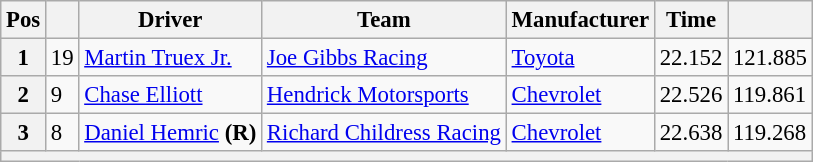<table class="wikitable" style="font-size:95%">
<tr>
<th>Pos</th>
<th></th>
<th>Driver</th>
<th>Team</th>
<th>Manufacturer</th>
<th>Time</th>
<th></th>
</tr>
<tr>
<th>1</th>
<td>19</td>
<td><a href='#'>Martin Truex Jr.</a></td>
<td><a href='#'>Joe Gibbs Racing</a></td>
<td><a href='#'>Toyota</a></td>
<td>22.152</td>
<td>121.885</td>
</tr>
<tr>
<th>2</th>
<td>9</td>
<td><a href='#'>Chase Elliott</a></td>
<td><a href='#'>Hendrick Motorsports</a></td>
<td><a href='#'>Chevrolet</a></td>
<td>22.526</td>
<td>119.861</td>
</tr>
<tr>
<th>3</th>
<td>8</td>
<td><a href='#'>Daniel Hemric</a> <strong>(R)</strong></td>
<td><a href='#'>Richard Childress Racing</a></td>
<td><a href='#'>Chevrolet</a></td>
<td>22.638</td>
<td>119.268</td>
</tr>
<tr>
<th colspan="7"></th>
</tr>
</table>
